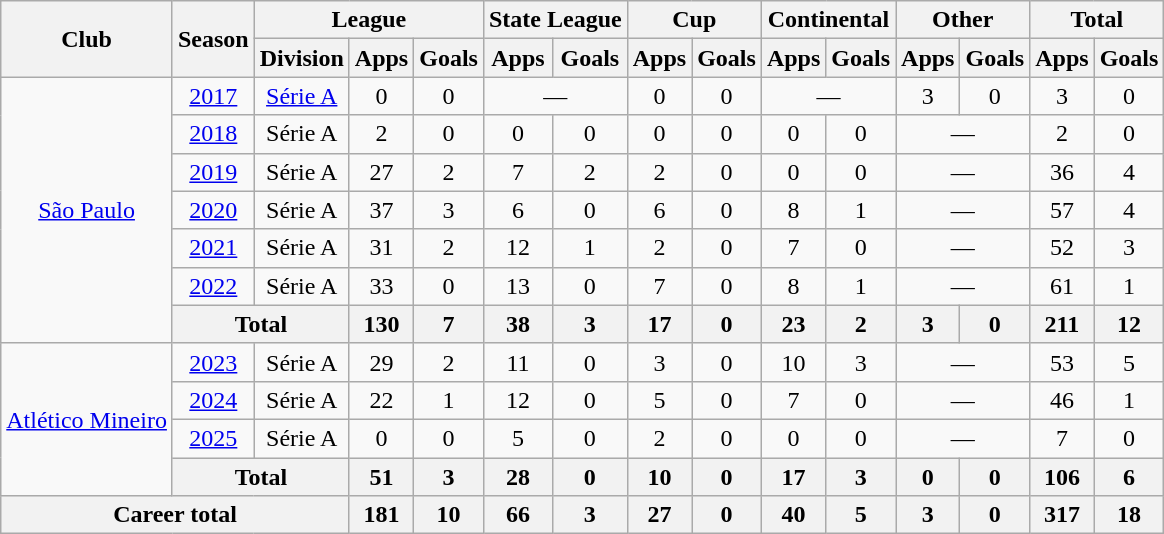<table class="wikitable" style="text-align:center">
<tr>
<th rowspan="2">Club</th>
<th rowspan="2">Season</th>
<th colspan="3">League</th>
<th colspan="2">State League</th>
<th colspan="2">Cup</th>
<th colspan="2">Continental</th>
<th colspan="2">Other</th>
<th colspan="2">Total</th>
</tr>
<tr>
<th>Division</th>
<th>Apps</th>
<th>Goals</th>
<th>Apps</th>
<th>Goals</th>
<th>Apps</th>
<th>Goals</th>
<th>Apps</th>
<th>Goals</th>
<th>Apps</th>
<th>Goals</th>
<th>Apps</th>
<th>Goals</th>
</tr>
<tr>
<td rowspan="7"><a href='#'>São Paulo</a></td>
<td><a href='#'>2017</a></td>
<td><a href='#'>Série A</a></td>
<td>0</td>
<td>0</td>
<td colspan="2">—</td>
<td>0</td>
<td>0</td>
<td colspan="2">—</td>
<td>3</td>
<td>0</td>
<td>3</td>
<td>0</td>
</tr>
<tr>
<td><a href='#'>2018</a></td>
<td>Série A</td>
<td>2</td>
<td>0</td>
<td>0</td>
<td>0</td>
<td>0</td>
<td>0</td>
<td>0</td>
<td>0</td>
<td colspan="2">—</td>
<td>2</td>
<td>0</td>
</tr>
<tr>
<td><a href='#'>2019</a></td>
<td>Série A</td>
<td>27</td>
<td>2</td>
<td>7</td>
<td>2</td>
<td>2</td>
<td>0</td>
<td>0</td>
<td>0</td>
<td colspan="2">—</td>
<td>36</td>
<td>4</td>
</tr>
<tr>
<td><a href='#'>2020</a></td>
<td>Série A</td>
<td>37</td>
<td>3</td>
<td>6</td>
<td>0</td>
<td>6</td>
<td>0</td>
<td>8</td>
<td>1</td>
<td colspan="2">—</td>
<td>57</td>
<td>4</td>
</tr>
<tr>
<td><a href='#'>2021</a></td>
<td>Série A</td>
<td>31</td>
<td>2</td>
<td>12</td>
<td>1</td>
<td>2</td>
<td>0</td>
<td>7</td>
<td>0</td>
<td colspan="2">—</td>
<td>52</td>
<td>3</td>
</tr>
<tr>
<td><a href='#'>2022</a></td>
<td>Série A</td>
<td>33</td>
<td>0</td>
<td>13</td>
<td>0</td>
<td>7</td>
<td>0</td>
<td>8</td>
<td>1</td>
<td colspan="2">—</td>
<td>61</td>
<td>1</td>
</tr>
<tr>
<th colspan="2">Total</th>
<th>130</th>
<th>7</th>
<th>38</th>
<th>3</th>
<th>17</th>
<th>0</th>
<th>23</th>
<th>2</th>
<th>3</th>
<th>0</th>
<th>211</th>
<th>12</th>
</tr>
<tr>
<td rowspan="4"><a href='#'>Atlético Mineiro</a></td>
<td><a href='#'>2023</a></td>
<td>Série A</td>
<td>29</td>
<td>2</td>
<td>11</td>
<td>0</td>
<td>3</td>
<td>0</td>
<td>10</td>
<td>3</td>
<td colspan="2">—</td>
<td>53</td>
<td>5</td>
</tr>
<tr>
<td><a href='#'>2024</a></td>
<td>Série A</td>
<td>22</td>
<td>1</td>
<td>12</td>
<td>0</td>
<td>5</td>
<td>0</td>
<td>7</td>
<td>0</td>
<td colspan="2">—</td>
<td>46</td>
<td>1</td>
</tr>
<tr>
<td><a href='#'>2025</a></td>
<td>Série A</td>
<td>0</td>
<td>0</td>
<td>5</td>
<td>0</td>
<td>2</td>
<td>0</td>
<td>0</td>
<td>0</td>
<td colspan="2">—</td>
<td>7</td>
<td>0</td>
</tr>
<tr>
<th colspan="2">Total</th>
<th>51</th>
<th>3</th>
<th>28</th>
<th>0</th>
<th>10</th>
<th>0</th>
<th>17</th>
<th>3</th>
<th>0</th>
<th>0</th>
<th>106</th>
<th>6</th>
</tr>
<tr>
<th colspan="3">Career total</th>
<th>181</th>
<th>10</th>
<th>66</th>
<th>3</th>
<th>27</th>
<th>0</th>
<th>40</th>
<th>5</th>
<th>3</th>
<th>0</th>
<th>317</th>
<th>18</th>
</tr>
</table>
